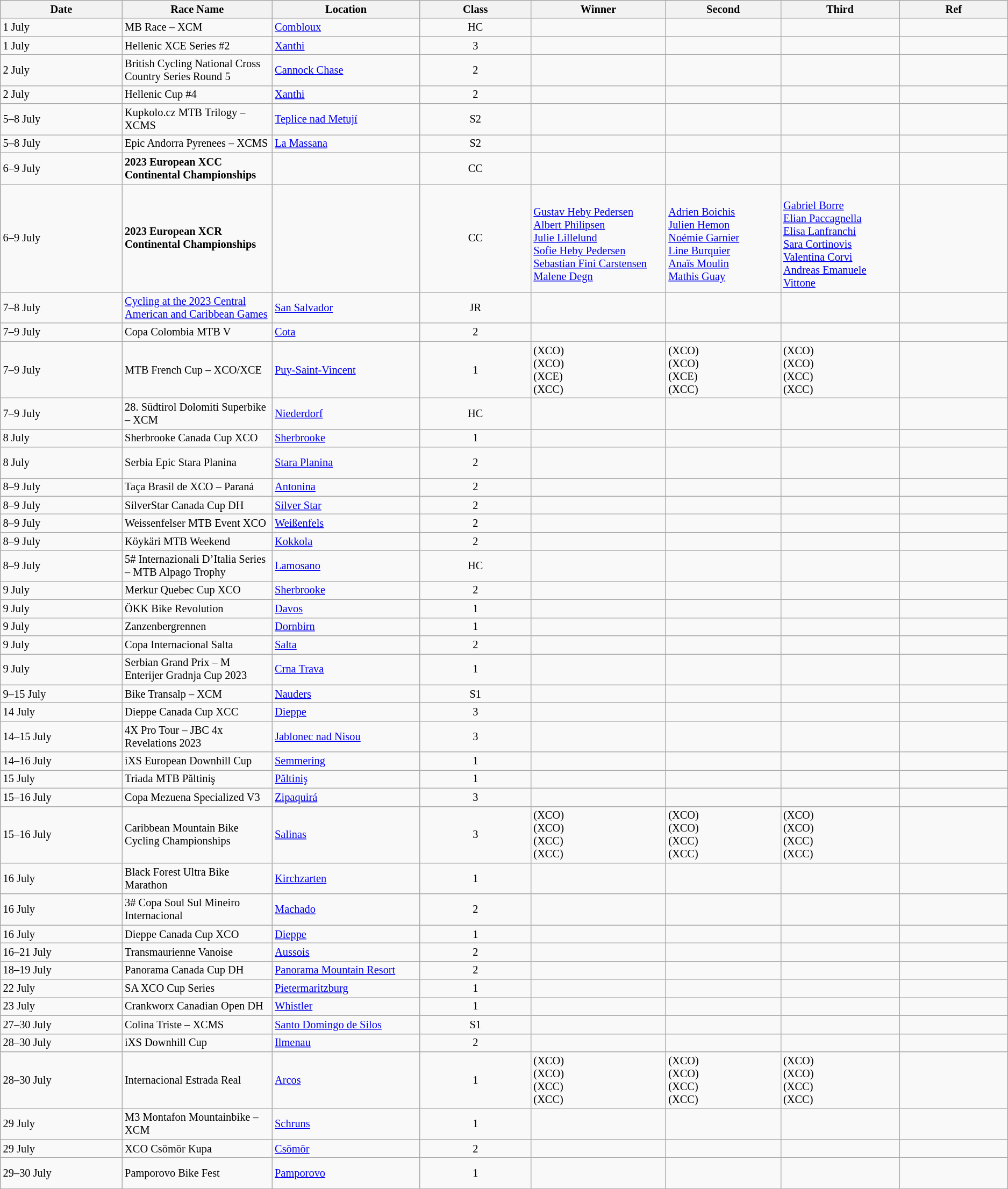<table class="wikitable sortable" style="font-size:85%;">
<tr>
<th style="width:190px;">Date</th>
<th style="width:210px;">Race Name</th>
<th style="width:210px;">Location</th>
<th style="width:170px;">Class</th>
<th width=200px>Winner</th>
<th style="width:170px;">Second</th>
<th style="width:170px;">Third</th>
<th style="width:170px;">Ref</th>
</tr>
<tr>
<td>1 July</td>
<td>MB Race – XCM</td>
<td> <a href='#'>Combloux</a></td>
<td align=center>HC</td>
<td><br></td>
<td><br></td>
<td><br></td>
<td align=center></td>
</tr>
<tr>
<td>1 July</td>
<td>Hellenic XCE Series #2</td>
<td> <a href='#'>Xanthi</a></td>
<td align=center>3</td>
<td></td>
<td></td>
<td></td>
<td align=center></td>
</tr>
<tr>
<td>2 July</td>
<td>British Cycling National Cross Country Series Round 5</td>
<td> <a href='#'>Cannock Chase</a></td>
<td align=center>2</td>
<td></td>
<td></td>
<td></td>
<td align=center></td>
</tr>
<tr>
<td>2 July</td>
<td>Hellenic Cup #4</td>
<td> <a href='#'>Xanthi</a></td>
<td align=center>2</td>
<td></td>
<td></td>
<td></td>
<td align=center></td>
</tr>
<tr>
<td>5–8 July</td>
<td>Kupkolo.cz MTB Trilogy – XCMS</td>
<td> <a href='#'>Teplice nad Metují</a></td>
<td align=center>S2</td>
<td><br></td>
<td><br></td>
<td><br></td>
<td align=center></td>
</tr>
<tr>
<td>5–8 July</td>
<td>Epic Andorra Pyrenees – XCMS</td>
<td> <a href='#'>La Massana</a></td>
<td align=center>S2</td>
<td><br></td>
<td><br></td>
<td><br></td>
<td align=center></td>
</tr>
<tr>
<td>6–9 July</td>
<td><strong>2023 European XCC Continental Championships</strong></td>
<td></td>
<td align=center>CC</td>
<td><br></td>
<td><br></td>
<td><br></td>
<td align=center></td>
</tr>
<tr>
<td>6–9 July</td>
<td><strong>2023 European XCR Continental Championships</strong></td>
<td></td>
<td align=center>CC</td>
<td><br><a href='#'>Gustav Heby Pedersen</a><br><a href='#'>Albert Philipsen</a><br><a href='#'>️Julie Lillelund️️️</a><br><a href='#'>Sofie Heby Pedersen</a><br><a href='#'>Sebastian Fini Carstensen</a><br><a href='#'>Malene Degn</a></td>
<td><br><a href='#'>Adrien Boichis</a><br><a href='#'>Julien Hemon</a><br><a href='#'>Noémie Garnier</a><br><a href='#'>Line Burquier</a><br><a href='#'>Anaïs Moulin</a><br><a href='#'>Mathis Guay</a></td>
<td><br><a href='#'>Gabriel Borre</a><br><a href='#'>Elian Paccagnella</a><br><a href='#'>Elisa Lanfranchi</a><br><a href='#'>Sara Cortinovis</a><br><a href='#'>Valentina Corvi</a><br><a href='#'>Andreas Emanuele Vittone</a></td>
<td align=center></td>
</tr>
<tr>
<td>7–8 July</td>
<td><a href='#'>Cycling at the 2023 Central American and Caribbean Games</a></td>
<td> <a href='#'>San Salvador</a></td>
<td align=center>JR</td>
<td><br></td>
<td><br></td>
<td><br></td>
<td align=center></td>
</tr>
<tr>
<td>7–9 July</td>
<td>Copa Colombia MTB V</td>
<td> <a href='#'>Cota</a></td>
<td align=center>2</td>
<td></td>
<td></td>
<td></td>
<td align=center></td>
</tr>
<tr>
<td>7–9 July</td>
<td>MTB French Cup – XCO/XCE</td>
<td> <a href='#'>Puy-Saint-Vincent</a></td>
<td align=center>1</td>
<td> (XCO)<br> (XCO)<br> (XCE)<br> (XCC)</td>
<td> (XCO)<br> (XCO)<br> (XCE)<br> (XCC)</td>
<td> (XCO)<br> (XCO)<br> (XCC)<br> (XCC)</td>
<td align=center></td>
</tr>
<tr>
<td>7–9 July</td>
<td>28. Südtirol Dolomiti Superbike – XCM</td>
<td> <a href='#'>Niederdorf</a></td>
<td align=center>HC</td>
<td><br></td>
<td><br></td>
<td><br></td>
<td align=center></td>
</tr>
<tr>
<td>8 July</td>
<td>Sherbrooke Canada Cup XCO</td>
<td> <a href='#'>Sherbrooke</a></td>
<td align=center>1</td>
<td><br></td>
<td><br></td>
<td><br></td>
<td align=center></td>
</tr>
<tr>
<td>8 July</td>
<td>Serbia Epic Stara Planina</td>
<td> <a href='#'>Stara Planina</a></td>
<td align=center>2</td>
<td><br></td>
<td><br></td>
<td><br><br></td>
<td align=center></td>
</tr>
<tr>
<td>8–9 July</td>
<td>Taça Brasil de XCO – Paraná</td>
<td> <a href='#'>Antonina</a></td>
<td align=center>2</td>
<td><br></td>
<td><br></td>
<td><br></td>
<td align=center></td>
</tr>
<tr>
<td>8–9 July</td>
<td>SilverStar Canada Cup DH</td>
<td> <a href='#'>Silver Star</a></td>
<td align=center>2</td>
<td><br></td>
<td><br></td>
<td><br></td>
<td align=center></td>
</tr>
<tr>
<td>8–9 July</td>
<td>Weissenfelser MTB Event XCO</td>
<td> <a href='#'>Weißenfels</a></td>
<td align=center>2</td>
<td><br></td>
<td><br></td>
<td><br></td>
<td align=center></td>
</tr>
<tr>
<td>8–9 July</td>
<td>Köykäri MTB Weekend</td>
<td> <a href='#'>Kokkola</a></td>
<td align=center>2</td>
<td></td>
<td></td>
<td></td>
<td align=center></td>
</tr>
<tr>
<td>8–9 July</td>
<td>5# Internazionali D’Italia Series – MTB Alpago Trophy</td>
<td> <a href='#'>Lamosano</a></td>
<td align=center>HC</td>
<td><br></td>
<td><br></td>
<td><br></td>
<td align=center></td>
</tr>
<tr>
<td>9 July</td>
<td>Merkur Quebec Cup XCO</td>
<td> <a href='#'>Sherbrooke</a></td>
<td align=center>2</td>
<td><br></td>
<td><br></td>
<td><br></td>
<td align=center></td>
</tr>
<tr>
<td>9 July</td>
<td>ÖKK Bike Revolution</td>
<td> <a href='#'>Davos</a></td>
<td align=center>1</td>
<td><br></td>
<td><br></td>
<td><br></td>
<td align=center></td>
</tr>
<tr>
<td>9 July</td>
<td>Zanzenbergrennen</td>
<td> <a href='#'>Dornbirn</a></td>
<td align=center>1</td>
<td><br></td>
<td><br></td>
<td><br></td>
<td align=center></td>
</tr>
<tr>
<td>9 July</td>
<td>Copa Internacional Salta</td>
<td> <a href='#'>Salta</a></td>
<td align=center>2</td>
<td><br></td>
<td><br></td>
<td><br></td>
<td align=center></td>
</tr>
<tr>
<td>9 July</td>
<td>Serbian Grand Prix – M Enterijer Gradnja Cup 2023</td>
<td> <a href='#'>Crna Trava</a></td>
<td align=center>1</td>
<td><br></td>
<td><br></td>
<td><br></td>
<td align=center></td>
</tr>
<tr>
<td>9–15 July</td>
<td>Bike Transalp – XCM</td>
<td> <a href='#'>Nauders</a></td>
<td align=center>S1</td>
<td><br></td>
<td><br></td>
<td><br></td>
<td align=center></td>
</tr>
<tr>
<td>14 July</td>
<td>Dieppe Canada Cup XCC</td>
<td> <a href='#'>Dieppe</a></td>
<td align=center>3</td>
<td><br></td>
<td><br></td>
<td><br></td>
<td align=center></td>
</tr>
<tr>
<td>14–15 July</td>
<td>4X Pro Tour – JBC 4x Revelations 2023</td>
<td> <a href='#'>Jablonec nad Nisou</a></td>
<td align=center>3</td>
<td><br></td>
<td><br></td>
<td><br></td>
<td align=center></td>
</tr>
<tr>
<td>14–16 July</td>
<td>iXS European Downhill Cup</td>
<td> <a href='#'>Semmering</a></td>
<td align=center>1</td>
<td><br></td>
<td><br></td>
<td><br></td>
<td align=center></td>
</tr>
<tr>
<td>15 July</td>
<td>Triada MTB Păltiniş</td>
<td> <a href='#'>Păltiniş</a></td>
<td align=center>1</td>
<td><br></td>
<td><br></td>
<td><br></td>
<td align=center></td>
</tr>
<tr>
<td>15–16 July</td>
<td>Copa Mezuena Specialized V3</td>
<td> <a href='#'>Zipaquirá</a></td>
<td align=center>3</td>
<td><br></td>
<td><br></td>
<td><br></td>
<td align=center></td>
</tr>
<tr>
<td>15–16 July</td>
<td>Caribbean Mountain Bike Cycling Championships</td>
<td> <a href='#'>Salinas</a></td>
<td align=center>3</td>
<td> (XCO)<br> (XCO)<br> (XCC)<br> (XCC)</td>
<td> (XCO)<br> (XCO)<br> (XCC)<br> (XCC)</td>
<td> (XCO)<br>(XCO)<br> (XCC)<br>(XCC)</td>
<td align=center></td>
</tr>
<tr>
<td>16 July</td>
<td>Black Forest Ultra Bike Marathon</td>
<td> <a href='#'>Kirchzarten</a></td>
<td align=center>1</td>
<td><br></td>
<td><br></td>
<td><br></td>
<td align=center></td>
</tr>
<tr>
<td>16 July</td>
<td>3# Copa Soul Sul Mineiro Internacional</td>
<td> <a href='#'>Machado</a></td>
<td align=center>2</td>
<td><br></td>
<td><br></td>
<td><br></td>
<td align=center></td>
</tr>
<tr>
<td>16 July</td>
<td>Dieppe Canada Cup XCO</td>
<td> <a href='#'>Dieppe</a></td>
<td align=center>1</td>
<td><br></td>
<td><br></td>
<td><br></td>
<td align=center></td>
</tr>
<tr>
<td>16–21 July</td>
<td>Transmaurienne Vanoise</td>
<td> <a href='#'>Aussois</a></td>
<td align=center>2</td>
<td><br></td>
<td><br></td>
<td><br></td>
<td align=center></td>
</tr>
<tr>
<td>18–19 July</td>
<td>Panorama Canada Cup DH</td>
<td> <a href='#'>Panorama Mountain Resort</a></td>
<td align=center>2</td>
<td><br></td>
<td><br></td>
<td><br></td>
<td align=center></td>
</tr>
<tr>
<td>22 July</td>
<td>SA XCO Cup Series</td>
<td> <a href='#'>Pietermaritzburg</a></td>
<td align=center>1</td>
<td><br></td>
<td><br></td>
<td><br></td>
<td align=center></td>
</tr>
<tr>
<td>23 July</td>
<td>Crankworx Canadian Open DH</td>
<td> <a href='#'>Whistler</a></td>
<td align=center>1</td>
<td><br></td>
<td><br></td>
<td><br></td>
<td align=center></td>
</tr>
<tr>
<td>27–30 July</td>
<td>Colina Triste – XCMS</td>
<td> <a href='#'>Santo Domingo de Silos</a></td>
<td align=center>S1</td>
<td><br></td>
<td><br></td>
<td><br></td>
<td align=center></td>
</tr>
<tr>
<td>28–30 July</td>
<td>iXS Downhill Cup</td>
<td> <a href='#'>Ilmenau</a></td>
<td align=center>2</td>
<td><br></td>
<td><br></td>
<td><br></td>
<td align=center></td>
</tr>
<tr>
<td>28–30 July</td>
<td>Internacional Estrada Real</td>
<td> <a href='#'>Arcos</a></td>
<td align=center>1</td>
<td> (XCO)<br> (XCO)<br> (XCC)<br> (XCC)</td>
<td> (XCO)<br> (XCO)<br> (XCC)<br> (XCC)</td>
<td> (XCO)<br> (XCO)<br> (XCC)<br> (XCC)</td>
<td align=center></td>
</tr>
<tr>
<td>29 July</td>
<td>M3 Montafon Mountainbike – XCM</td>
<td> <a href='#'>Schruns</a></td>
<td align=center>1</td>
<td><br></td>
<td><br></td>
<td><br></td>
<td align=center></td>
</tr>
<tr>
<td>29 July</td>
<td>XCO Csömör Kupa</td>
<td> <a href='#'>Csömör</a></td>
<td align=center>2</td>
<td><br></td>
<td><br></td>
<td><br></td>
<td align=center></td>
</tr>
<tr>
<td>29–30 July</td>
<td>Pamporovo Bike Fest</td>
<td> <a href='#'>Pamporovo</a></td>
<td align=center>1</td>
<td><br></td>
<td><br></td>
<td><br><br></td>
<td align=center></td>
</tr>
</table>
